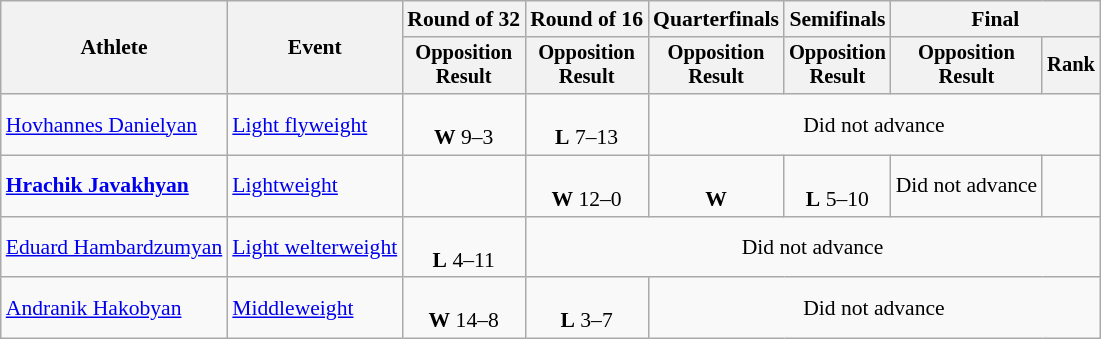<table class="wikitable" style="font-size:90%">
<tr>
<th rowspan="2">Athlete</th>
<th rowspan="2">Event</th>
<th>Round of 32</th>
<th>Round of 16</th>
<th>Quarterfinals</th>
<th>Semifinals</th>
<th colspan=2>Final</th>
</tr>
<tr style="font-size:95%">
<th>Opposition<br>Result</th>
<th>Opposition<br>Result</th>
<th>Opposition<br>Result</th>
<th>Opposition<br>Result</th>
<th>Opposition<br>Result</th>
<th>Rank</th>
</tr>
<tr align=center>
<td align=left><a href='#'>Hovhannes Danielyan</a></td>
<td align=left><a href='#'>Light flyweight</a></td>
<td><br><strong>W</strong> 9–3</td>
<td><br> <strong>L</strong> 7–13</td>
<td colspan=4>Did not advance</td>
</tr>
<tr align=center>
<td align=left><strong><a href='#'>Hrachik Javakhyan</a></strong></td>
<td align=left><a href='#'>Lightweight</a></td>
<td></td>
<td><br><strong>W</strong> 12–0</td>
<td><br><strong>W</strong> </td>
<td><br><strong>L</strong> 5–10</td>
<td>Did not advance</td>
<td></td>
</tr>
<tr align=center>
<td align=left><a href='#'>Eduard Hambardzumyan</a></td>
<td align=left><a href='#'>Light welterweight</a></td>
<td><br><strong>L</strong> 4–11</td>
<td colspan=5>Did not advance</td>
</tr>
<tr align=center>
<td align=left><a href='#'>Andranik Hakobyan</a></td>
<td align=left><a href='#'>Middleweight</a></td>
<td><br><strong>W</strong> 14–8</td>
<td><br><strong>L</strong> 3–7</td>
<td colspan=4>Did not advance</td>
</tr>
</table>
